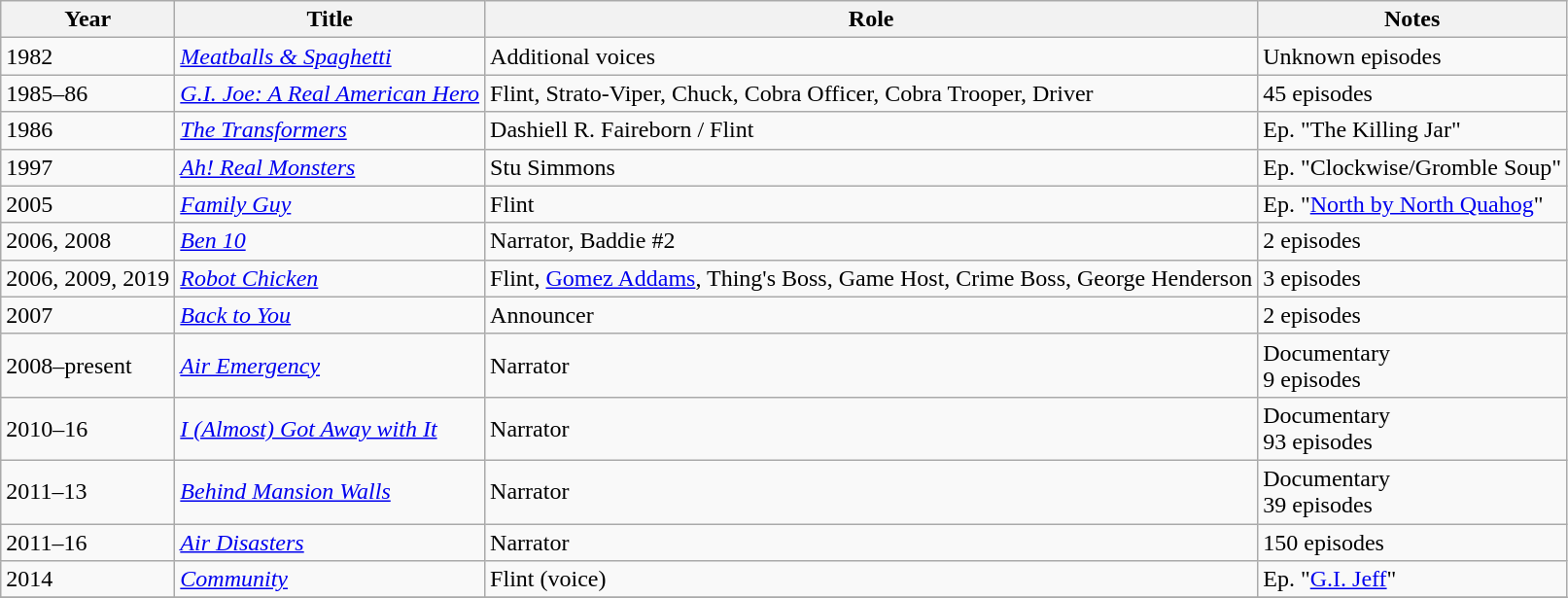<table class="wikitable sortable">
<tr>
<th>Year</th>
<th>Title</th>
<th>Role</th>
<th class="unsortable">Notes</th>
</tr>
<tr>
<td>1982</td>
<td><em><a href='#'>Meatballs & Spaghetti</a></em></td>
<td>Additional voices</td>
<td>Unknown episodes</td>
</tr>
<tr>
<td>1985–86</td>
<td><em><a href='#'>G.I. Joe: A Real American Hero</a></em></td>
<td>Flint, Strato-Viper, Chuck, Cobra Officer, Cobra Trooper, Driver</td>
<td>45 episodes</td>
</tr>
<tr>
<td>1986</td>
<td><em><a href='#'>The Transformers</a></em></td>
<td>Dashiell R. Faireborn / Flint</td>
<td>Ep. "The Killing Jar"</td>
</tr>
<tr>
<td>1997</td>
<td><em><a href='#'>Ah! Real Monsters</a></em></td>
<td>Stu Simmons</td>
<td>Ep. "Clockwise/Gromble Soup"</td>
</tr>
<tr>
<td>2005</td>
<td><em><a href='#'>Family Guy</a></em></td>
<td>Flint</td>
<td>Ep. "<a href='#'>North by North Quahog</a>"</td>
</tr>
<tr>
<td>2006, 2008</td>
<td><em><a href='#'>Ben 10</a></em></td>
<td>Narrator, Baddie #2</td>
<td>2 episodes</td>
</tr>
<tr>
<td>2006, 2009, 2019</td>
<td><em><a href='#'>Robot Chicken</a></em></td>
<td>Flint, <a href='#'>Gomez Addams</a>, Thing's Boss, Game Host, Crime Boss, George Henderson</td>
<td>3 episodes</td>
</tr>
<tr>
<td>2007</td>
<td><em><a href='#'>Back to You</a></em></td>
<td>Announcer</td>
<td>2 episodes</td>
</tr>
<tr>
<td>2008–present</td>
<td><em><a href='#'>Air Emergency</a></em></td>
<td>Narrator</td>
<td>Documentary<br>9 episodes</td>
</tr>
<tr>
<td>2010–16</td>
<td><em><a href='#'>I (Almost) Got Away with It</a></em></td>
<td>Narrator</td>
<td>Documentary<br>93 episodes</td>
</tr>
<tr>
<td>2011–13</td>
<td><em><a href='#'>Behind Mansion Walls</a></em></td>
<td>Narrator</td>
<td>Documentary<br>39 episodes</td>
</tr>
<tr>
<td>2011–16</td>
<td><em><a href='#'>Air Disasters</a></em></td>
<td>Narrator</td>
<td>150 episodes</td>
</tr>
<tr>
<td>2014</td>
<td><em><a href='#'>Community</a></em></td>
<td>Flint (voice)</td>
<td>Ep. "<a href='#'>G.I. Jeff</a>"</td>
</tr>
<tr>
</tr>
</table>
